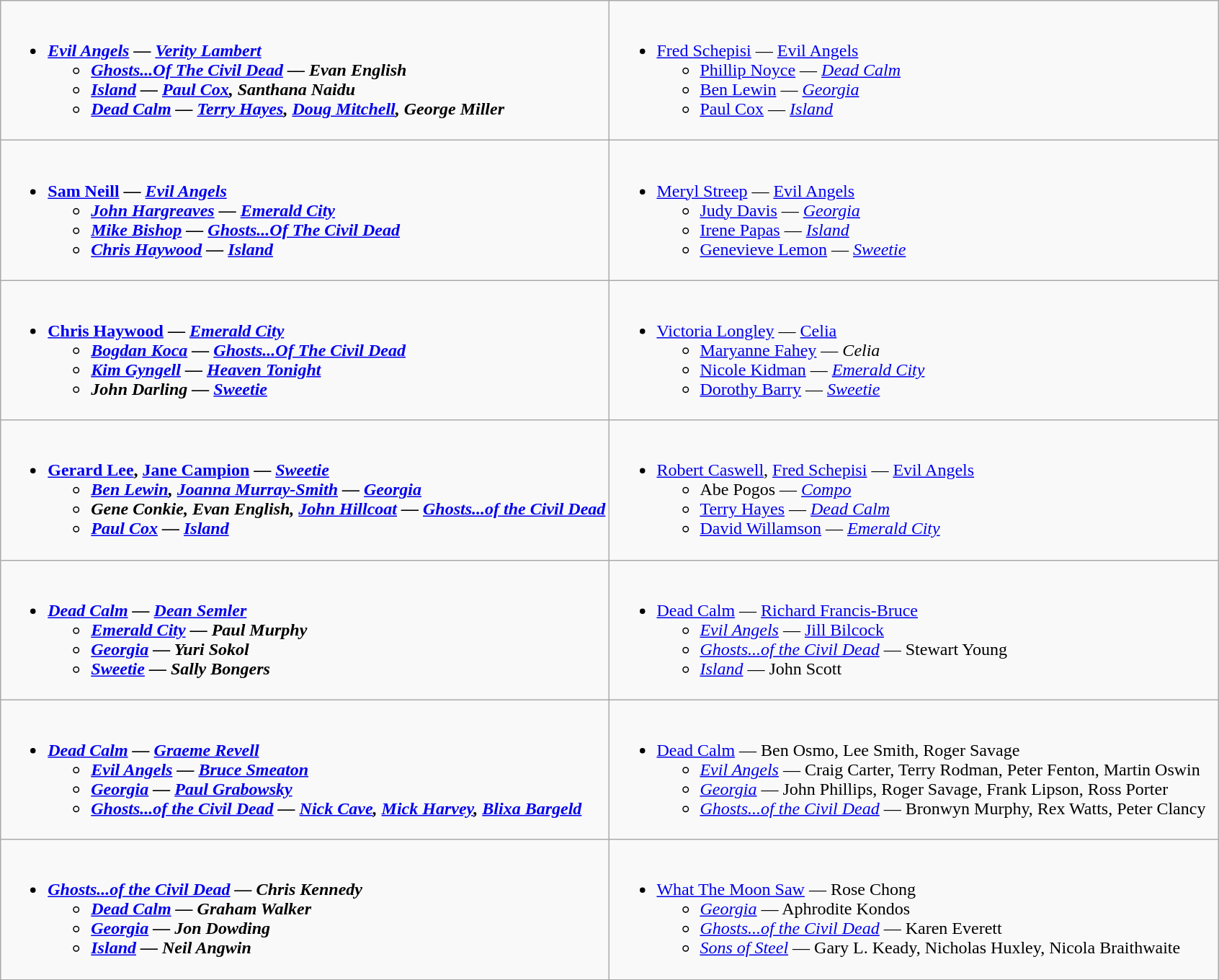<table class="wikitable" style="width=">
<tr>
<td valign="top" width="50%"><br><ul><li><strong><em><a href='#'>Evil Angels</a><em> — <a href='#'>Verity Lambert</a><strong><ul><li></em><a href='#'>Ghosts...Of The Civil Dead</a><em> — Evan English</li><li></em><a href='#'>Island</a><em> — <a href='#'>Paul Cox</a>, Santhana Naidu</li><li></em><a href='#'>Dead Calm</a><em> — <a href='#'>Terry Hayes</a>, <a href='#'>Doug Mitchell</a>, George Miller</li></ul></li></ul></td>
<td valign="top" width="50%"><br><ul><li></strong><a href='#'>Fred Schepisi</a> — </em><a href='#'>Evil Angels</a></em></strong><ul><li><a href='#'>Phillip Noyce</a> — <em><a href='#'>Dead Calm</a></em></li><li><a href='#'>Ben Lewin</a> — <em><a href='#'>Georgia</a></em></li><li><a href='#'>Paul Cox</a> — <em><a href='#'>Island</a></em></li></ul></li></ul></td>
</tr>
<tr>
<td valign="top" width="50%"><br><ul><li><strong><a href='#'>Sam Neill</a> — <em><a href='#'>Evil Angels</a><strong><em><ul><li><a href='#'>John Hargreaves</a> — </em><a href='#'>Emerald City</a><em></li><li><a href='#'>Mike Bishop</a> — </em><a href='#'>Ghosts...Of The Civil Dead</a><em></li><li><a href='#'>Chris Haywood</a> — <a href='#'></em>Island<em></a></li></ul></li></ul></td>
<td valign="top" width="50%"><br><ul><li></strong><a href='#'>Meryl Streep</a> — </em><a href='#'>Evil Angels</a></em></strong><ul><li><a href='#'>Judy Davis</a> — <em><a href='#'>Georgia</a></em></li><li><a href='#'>Irene Papas</a> — <em><a href='#'>Island</a></em></li><li><a href='#'>Genevieve Lemon</a> — <em><a href='#'>Sweetie</a></em></li></ul></li></ul></td>
</tr>
<tr>
<td valign="top" width="50%"><br><ul><li><strong><a href='#'>Chris Haywood</a> — <em><a href='#'>Emerald City</a><strong><em><ul><li><a href='#'>Bogdan Koca</a> — </em><a href='#'>Ghosts...Of The Civil Dead</a><em></li><li><a href='#'>Kim Gyngell</a> — </em><a href='#'>Heaven Tonight</a><em></li><li>John Darling — </em><a href='#'>Sweetie</a><em></li></ul></li></ul></td>
<td valign="top" width="50%"><br><ul><li></strong><a href='#'>Victoria Longley</a> —  </em><a href='#'>Celia</a></em></strong><ul><li><a href='#'>Maryanne Fahey</a> — <em>Celia</em></li><li><a href='#'>Nicole Kidman</a> — <em><a href='#'>Emerald City</a></em></li><li><a href='#'>Dorothy Barry</a> — <em><a href='#'>Sweetie</a></em></li></ul></li></ul></td>
</tr>
<tr>
<td valign="top" width="50%"><br><ul><li><strong><a href='#'>Gerard Lee</a>, <a href='#'>Jane Campion</a> — <em><a href='#'>Sweetie</a><strong><em><ul><li><a href='#'>Ben Lewin</a>, <a href='#'>Joanna Murray-Smith</a> — </em><a href='#'>Georgia</a><em></li><li>Gene Conkie, Evan English, <a href='#'>John Hillcoat</a> — </em><a href='#'>Ghosts...of the Civil Dead</a><em></li><li><a href='#'>Paul Cox</a> — </em><a href='#'>Island</a><em></li></ul></li></ul></td>
<td valign="top" width="50%"><br><ul><li></strong><a href='#'>Robert Caswell</a>, <a href='#'>Fred Schepisi</a> — </em><a href='#'>Evil Angels</a></em></strong><ul><li>Abe Pogos — <em><a href='#'>Compo</a></em></li><li><a href='#'>Terry Hayes</a> — <em><a href='#'>Dead Calm</a></em></li><li><a href='#'>David Willamson</a> — <em><a href='#'>Emerald City</a></em></li></ul></li></ul></td>
</tr>
<tr>
<td valign="top" width="50%"><br><ul><li><strong><em><a href='#'>Dead Calm</a><em> — <a href='#'>Dean Semler</a><strong><ul><li></em><a href='#'>Emerald City</a><em> — Paul Murphy</li><li></em><a href='#'>Georgia</a><em> — Yuri Sokol</li><li></em><a href='#'>Sweetie</a><em> — Sally Bongers</li></ul></li></ul></td>
<td valign="top" width="50%"><br><ul><li></em></strong><a href='#'>Dead Calm</a></em> — <a href='#'>Richard Francis-Bruce</a></strong><ul><li><em><a href='#'>Evil Angels</a></em> — <a href='#'>Jill Bilcock</a></li><li><em><a href='#'>Ghosts...of the Civil Dead</a></em> — Stewart Young</li><li><em><a href='#'>Island</a></em> — John Scott</li></ul></li></ul></td>
</tr>
<tr>
<td valign="top" width="50%"><br><ul><li><strong><em><a href='#'>Dead Calm</a><em> — <a href='#'>Graeme Revell</a><strong><ul><li></em><a href='#'>Evil Angels</a><em> — <a href='#'>Bruce Smeaton</a></li><li></em><a href='#'>Georgia</a><em> — <a href='#'>Paul Grabowsky</a></li><li></em><a href='#'>Ghosts...of the Civil Dead</a><em> — <a href='#'>Nick Cave</a>, <a href='#'>Mick Harvey</a>, <a href='#'>Blixa Bargeld</a></li></ul></li></ul></td>
<td valign="top" width="50%"><br><ul><li></em></strong><a href='#'>Dead Calm</a></em> — Ben Osmo, Lee Smith, Roger Savage</strong><ul><li><em><a href='#'>Evil Angels</a></em> — Craig Carter, Terry Rodman, Peter Fenton, Martin Oswin</li><li><em><a href='#'>Georgia</a></em> — John Phillips, Roger Savage, Frank Lipson, Ross Porter</li><li><em><a href='#'>Ghosts...of the Civil Dead</a></em> — Bronwyn Murphy, Rex Watts, Peter Clancy</li></ul></li></ul></td>
</tr>
<tr>
<td valign="top" width="50%"><br><ul><li><strong><em><a href='#'>Ghosts...of the Civil Dead</a><em> — Chris Kennedy<strong><ul><li></em><a href='#'>Dead Calm</a><em> — Graham Walker</li><li></em><a href='#'>Georgia</a><em> — Jon Dowding</li><li></em><a href='#'>Island</a><em> — Neil Angwin</li></ul></li></ul></td>
<td valign="top" width="50%"><br><ul><li></em></strong><a href='#'>What The Moon Saw</a></em> — Rose Chong</strong><ul><li><em><a href='#'>Georgia</a></em> — Aphrodite Kondos</li><li><em><a href='#'>Ghosts...of the Civil Dead</a></em> — Karen Everett</li><li><em><a href='#'>Sons of Steel</a></em> — Gary L. Keady, Nicholas Huxley, Nicola Braithwaite</li></ul></li></ul></td>
</tr>
<tr>
</tr>
</table>
